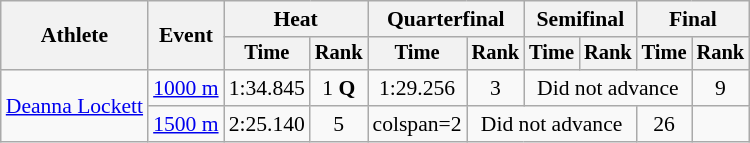<table class="wikitable" style="font-size:90%">
<tr>
<th rowspan=2>Athlete</th>
<th rowspan=2>Event</th>
<th colspan=2>Heat</th>
<th colspan=2>Quarterfinal</th>
<th colspan=2>Semifinal</th>
<th colspan=2>Final</th>
</tr>
<tr style="font-size:95%">
<th>Time</th>
<th>Rank</th>
<th>Time</th>
<th>Rank</th>
<th>Time</th>
<th>Rank</th>
<th>Time</th>
<th>Rank</th>
</tr>
<tr align=center>
<td align=left rowspan=2><a href='#'>Deanna Lockett</a></td>
<td align=left><a href='#'>1000 m</a></td>
<td>1:34.845</td>
<td>1 <strong>Q</strong></td>
<td>1:29.256</td>
<td>3</td>
<td colspan=3>Did not advance</td>
<td>9</td>
</tr>
<tr align=center>
<td align=left><a href='#'>1500 m</a></td>
<td>2:25.140</td>
<td>5</td>
<td>colspan=2 </td>
<td colspan=3>Did not advance</td>
<td>26</td>
</tr>
</table>
